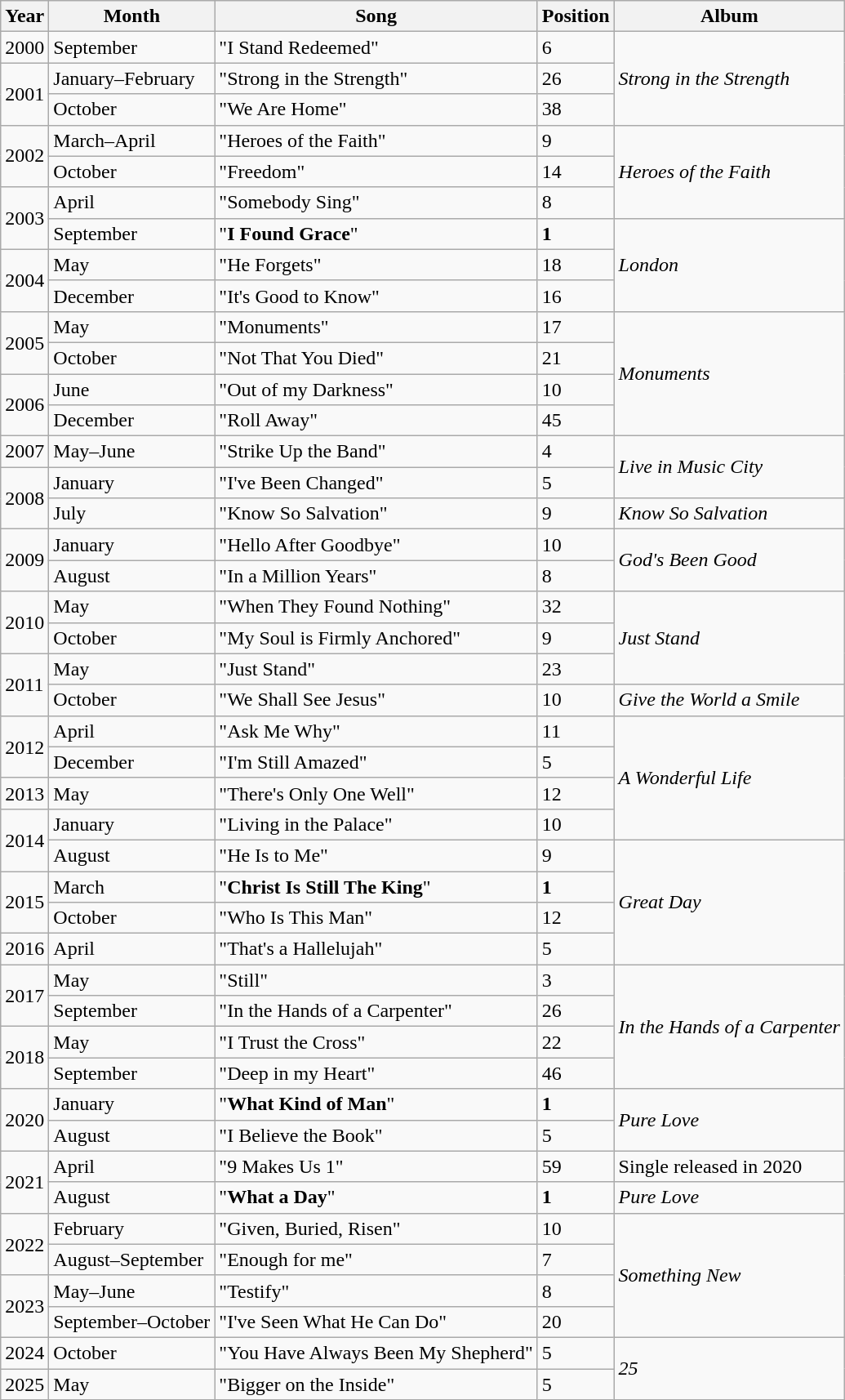<table class="wikitable">
<tr>
<th>Year</th>
<th>Month</th>
<th>Song</th>
<th>Position</th>
<th>Album</th>
</tr>
<tr>
<td>2000</td>
<td>September</td>
<td>"I Stand Redeemed"</td>
<td>6</td>
<td rowspan="3"><em>Strong in the Strength</em></td>
</tr>
<tr>
<td rowspan="2">2001</td>
<td>January–February</td>
<td>"Strong in the Strength"</td>
<td>26</td>
</tr>
<tr>
<td>October</td>
<td>"We Are Home"</td>
<td>38</td>
</tr>
<tr>
<td rowspan="2">2002</td>
<td>March–April</td>
<td>"Heroes of the Faith"</td>
<td>9</td>
<td rowspan="3"><em>Heroes of the Faith</em></td>
</tr>
<tr>
<td>October</td>
<td>"Freedom"</td>
<td>14</td>
</tr>
<tr>
<td rowspan="2">2003</td>
<td>April</td>
<td>"Somebody Sing"</td>
<td>8</td>
</tr>
<tr>
<td>September</td>
<td>"<strong>I Found Grace</strong>"</td>
<td><strong>1</strong></td>
<td rowspan="3"><em>London</em></td>
</tr>
<tr>
<td rowspan="2">2004</td>
<td>May</td>
<td>"He Forgets"</td>
<td>18</td>
</tr>
<tr>
<td>December</td>
<td>"It's Good to Know"</td>
<td>16</td>
</tr>
<tr>
<td rowspan="2">2005</td>
<td>May</td>
<td>"Monuments"</td>
<td>17</td>
<td rowspan="4"><em>Monuments</em></td>
</tr>
<tr>
<td>October</td>
<td>"Not That You Died"</td>
<td>21</td>
</tr>
<tr>
<td rowspan="2">2006</td>
<td>June</td>
<td>"Out of my Darkness"</td>
<td>10</td>
</tr>
<tr>
<td>December</td>
<td>"Roll Away"</td>
<td>45</td>
</tr>
<tr>
<td>2007</td>
<td>May–June</td>
<td>"Strike Up the Band"</td>
<td>4</td>
<td rowspan="2"><em>Live in Music City</em></td>
</tr>
<tr>
<td rowspan="2">2008</td>
<td>January</td>
<td>"I've Been Changed"</td>
<td>5</td>
</tr>
<tr>
<td>July</td>
<td>"Know So Salvation"</td>
<td>9</td>
<td><em>Know So Salvation</em></td>
</tr>
<tr>
<td rowspan="2">2009</td>
<td>January</td>
<td>"Hello After Goodbye"</td>
<td>10</td>
<td rowspan="2"><em>God's Been Good</em></td>
</tr>
<tr>
<td>August</td>
<td>"In a Million Years"</td>
<td>8</td>
</tr>
<tr>
<td rowspan="2">2010</td>
<td>May</td>
<td>"When They Found Nothing"</td>
<td>32</td>
<td rowspan="3"><em>Just Stand</em></td>
</tr>
<tr>
<td>October</td>
<td>"My Soul is Firmly Anchored"</td>
<td>9</td>
</tr>
<tr>
<td rowspan="2">2011</td>
<td>May</td>
<td>"Just Stand"</td>
<td>23</td>
</tr>
<tr>
<td>October</td>
<td>"We Shall See Jesus"</td>
<td>10</td>
<td><em>Give the World a Smile</em></td>
</tr>
<tr>
<td rowspan="2">2012</td>
<td>April</td>
<td>"Ask Me Why"</td>
<td>11</td>
<td rowspan="4"><em>A Wonderful Life</em></td>
</tr>
<tr>
<td>December</td>
<td>"I'm Still Amazed"</td>
<td>5</td>
</tr>
<tr>
<td>2013</td>
<td>May</td>
<td>"There's Only One Well"</td>
<td>12</td>
</tr>
<tr>
<td rowspan="2">2014</td>
<td>January</td>
<td>"Living in the Palace"</td>
<td>10</td>
</tr>
<tr>
<td>August</td>
<td>"He Is to Me"</td>
<td>9</td>
<td rowspan="4"><em>Great Day</em></td>
</tr>
<tr>
<td rowspan="2">2015</td>
<td>March</td>
<td>"<strong>Christ Is Still The King</strong>"</td>
<td><strong>1</strong></td>
</tr>
<tr>
<td>October</td>
<td>"Who Is This Man"</td>
<td>12</td>
</tr>
<tr>
<td>2016</td>
<td>April</td>
<td>"That's a Hallelujah"</td>
<td>5</td>
</tr>
<tr>
<td rowspan="2">2017</td>
<td>May</td>
<td>"Still"</td>
<td>3</td>
<td rowspan="4"><em>In the Hands of a Carpenter</em></td>
</tr>
<tr>
<td>September</td>
<td>"In the Hands of a Carpenter"</td>
<td>26</td>
</tr>
<tr>
<td rowspan="2">2018</td>
<td>May</td>
<td>"I Trust the Cross"</td>
<td>22</td>
</tr>
<tr>
<td>September</td>
<td>"Deep in my Heart"</td>
<td>46</td>
</tr>
<tr>
<td rowspan="2">2020</td>
<td>January</td>
<td>"<strong>What Kind of Man</strong>"</td>
<td><strong>1</strong></td>
<td rowspan="2"><em>Pure Love</em></td>
</tr>
<tr>
<td>August</td>
<td>"I Believe the Book"</td>
<td>5</td>
</tr>
<tr>
<td rowspan="2">2021</td>
<td>April</td>
<td>"9 Makes Us 1"</td>
<td>59</td>
<td>Single released in 2020</td>
</tr>
<tr>
<td>August</td>
<td>"<strong>What a Day</strong>"</td>
<td><strong>1</strong></td>
<td><em>Pure Love</em></td>
</tr>
<tr>
<td rowspan="2">2022</td>
<td>February</td>
<td>"Given, Buried, Risen"</td>
<td>10</td>
<td rowspan="4"><em>Something New</em></td>
</tr>
<tr>
<td>August–September</td>
<td>"Enough for me"</td>
<td>7</td>
</tr>
<tr>
<td rowspan="2">2023</td>
<td>May–June</td>
<td>"Testify"</td>
<td>8</td>
</tr>
<tr>
<td>September–October</td>
<td>"I've Seen What He Can Do"</td>
<td>20</td>
</tr>
<tr>
<td>2024</td>
<td>October</td>
<td>"You Have Always Been My Shepherd"</td>
<td>5</td>
<td rowspan="2"><em>25</em></td>
</tr>
<tr>
<td>2025</td>
<td>May</td>
<td>"Bigger on the Inside"</td>
<td>5</td>
</tr>
</table>
